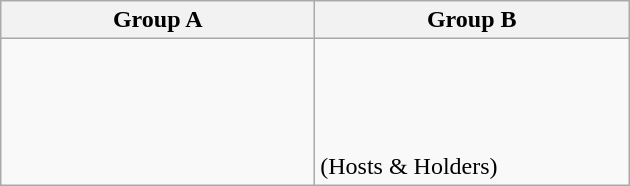<table class=wikitable>
<tr>
<th width=30%>Group A</th>
<th width=30%>Group B</th>
</tr>
<tr valign=top>
<td><br> <br>
 <br>
 <br>
 <br></td>
<td><br> <br>
 <br>
 <br>
 (Hosts & Holders) <br></td>
</tr>
</table>
